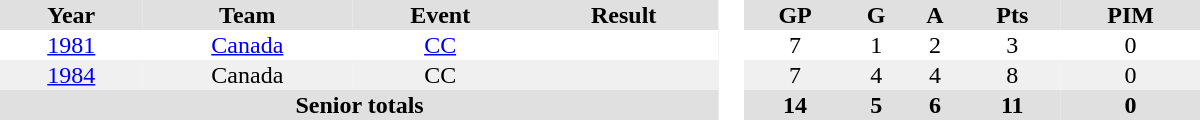<table border="0" cellpadding="1" cellspacing="0" style="text-align:center; width:50em">
<tr ALIGN="center" bgcolor="#e0e0e0">
<th>Year</th>
<th>Team</th>
<th>Event</th>
<th>Result</th>
<th rowspan="99" bgcolor="#ffffff"> </th>
<th>GP</th>
<th>G</th>
<th>A</th>
<th>Pts</th>
<th>PIM</th>
</tr>
<tr>
<td><a href='#'>1981</a></td>
<td><a href='#'>Canada</a></td>
<td><a href='#'>CC</a></td>
<td></td>
<td>7</td>
<td>1</td>
<td>2</td>
<td>3</td>
<td>0</td>
</tr>
<tr bgcolor="#f0f0f0">
<td><a href='#'>1984</a></td>
<td>Canada</td>
<td>CC</td>
<td></td>
<td>7</td>
<td>4</td>
<td>4</td>
<td>8</td>
<td>0</td>
</tr>
<tr style="background:#e0e0e0;">
<th colspan="4">Senior totals</th>
<th>14</th>
<th>5</th>
<th>6</th>
<th>11</th>
<th>0</th>
</tr>
</table>
